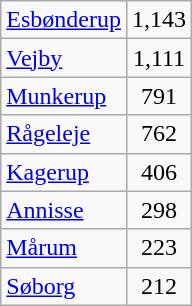<table class="wikitable" style="float:left; margin-right:1em">
<tr>
<td><a href='#'>Esbønderup</a></td>
<td align="center">1,143</td>
</tr>
<tr>
<td><a href='#'>Vejby</a></td>
<td align="center">1,111</td>
</tr>
<tr>
<td><a href='#'>Munkerup</a></td>
<td align="center">791</td>
</tr>
<tr>
<td><a href='#'>Rågeleje</a></td>
<td align="center">762</td>
</tr>
<tr>
<td><a href='#'>Kagerup</a></td>
<td align="center">406</td>
</tr>
<tr>
<td><a href='#'>Annisse</a></td>
<td align="center">298</td>
</tr>
<tr>
<td><a href='#'>Mårum</a></td>
<td align="center">223</td>
</tr>
<tr>
<td><a href='#'>Søborg</a></td>
<td align="center">212</td>
</tr>
</table>
